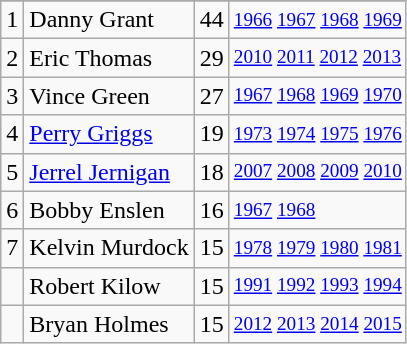<table class="wikitable">
<tr>
</tr>
<tr>
<td>1</td>
<td>Danny Grant</td>
<td>44</td>
<td style="font-size:80%;"><a href='#'>1966</a> <a href='#'>1967</a> <a href='#'>1968</a> <a href='#'>1969</a></td>
</tr>
<tr>
<td>2</td>
<td>Eric Thomas</td>
<td>29</td>
<td style="font-size:80%;"><a href='#'>2010</a> <a href='#'>2011</a> <a href='#'>2012</a> <a href='#'>2013</a></td>
</tr>
<tr>
<td>3</td>
<td>Vince Green</td>
<td>27</td>
<td style="font-size:80%;"><a href='#'>1967</a> <a href='#'>1968</a> <a href='#'>1969</a> <a href='#'>1970</a></td>
</tr>
<tr>
<td>4</td>
<td><a href='#'>Perry Griggs</a></td>
<td>19</td>
<td style="font-size:80%;"><a href='#'>1973</a> <a href='#'>1974</a> <a href='#'>1975</a> <a href='#'>1976</a></td>
</tr>
<tr>
<td>5</td>
<td><a href='#'>Jerrel Jernigan</a></td>
<td>18</td>
<td style="font-size:80%;"><a href='#'>2007</a> <a href='#'>2008</a> <a href='#'>2009</a> <a href='#'>2010</a></td>
</tr>
<tr>
<td>6</td>
<td>Bobby Enslen</td>
<td>16</td>
<td style="font-size:80%;"><a href='#'>1967</a> <a href='#'>1968</a></td>
</tr>
<tr>
<td>7</td>
<td>Kelvin Murdock</td>
<td>15</td>
<td style="font-size:80%;"><a href='#'>1978</a> <a href='#'>1979</a> <a href='#'>1980</a> <a href='#'>1981</a></td>
</tr>
<tr>
<td></td>
<td>Robert Kilow</td>
<td>15</td>
<td style="font-size:80%;"><a href='#'>1991</a> <a href='#'>1992</a> <a href='#'>1993</a> <a href='#'>1994</a></td>
</tr>
<tr>
<td></td>
<td>Bryan Holmes</td>
<td>15</td>
<td style="font-size:80%;"><a href='#'>2012</a> <a href='#'>2013</a> <a href='#'>2014</a> <a href='#'>2015</a></td>
</tr>
</table>
